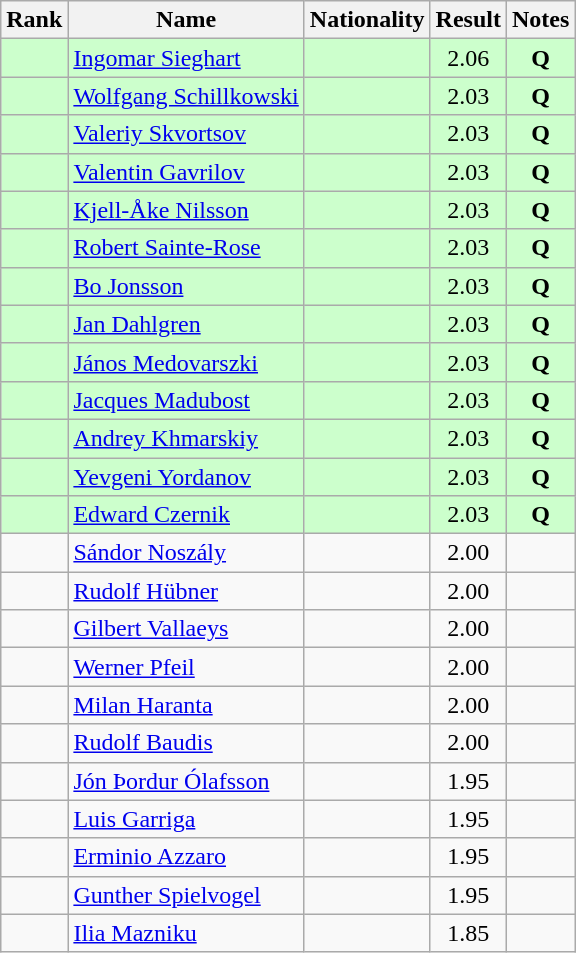<table class="wikitable sortable" style="text-align:center">
<tr>
<th>Rank</th>
<th>Name</th>
<th>Nationality</th>
<th>Result</th>
<th>Notes</th>
</tr>
<tr bgcolor=ccffcc>
<td></td>
<td align=left><a href='#'>Ingomar Sieghart</a></td>
<td align=left></td>
<td>2.06</td>
<td><strong>Q</strong></td>
</tr>
<tr bgcolor=ccffcc>
<td></td>
<td align=left><a href='#'>Wolfgang Schillkowski</a></td>
<td align=left></td>
<td>2.03</td>
<td><strong>Q</strong></td>
</tr>
<tr bgcolor=ccffcc>
<td></td>
<td align=left><a href='#'>Valeriy Skvortsov</a></td>
<td align=left></td>
<td>2.03</td>
<td><strong>Q</strong></td>
</tr>
<tr bgcolor=ccffcc>
<td></td>
<td align=left><a href='#'>Valentin Gavrilov</a></td>
<td align=left></td>
<td>2.03</td>
<td><strong>Q</strong></td>
</tr>
<tr bgcolor=ccffcc>
<td></td>
<td align=left><a href='#'>Kjell-Åke Nilsson</a></td>
<td align=left></td>
<td>2.03</td>
<td><strong>Q</strong></td>
</tr>
<tr bgcolor=ccffcc>
<td></td>
<td align=left><a href='#'>Robert Sainte-Rose</a></td>
<td align=left></td>
<td>2.03</td>
<td><strong>Q</strong></td>
</tr>
<tr bgcolor=ccffcc>
<td></td>
<td align=left><a href='#'>Bo Jonsson</a></td>
<td align=left></td>
<td>2.03</td>
<td><strong>Q</strong></td>
</tr>
<tr bgcolor=ccffcc>
<td></td>
<td align=left><a href='#'>Jan Dahlgren</a></td>
<td align=left></td>
<td>2.03</td>
<td><strong>Q</strong></td>
</tr>
<tr bgcolor=ccffcc>
<td></td>
<td align=left><a href='#'>János Medovarszki</a></td>
<td align=left></td>
<td>2.03</td>
<td><strong>Q</strong></td>
</tr>
<tr bgcolor=ccffcc>
<td></td>
<td align=left><a href='#'>Jacques Madubost</a></td>
<td align=left></td>
<td>2.03</td>
<td><strong>Q</strong></td>
</tr>
<tr bgcolor=ccffcc>
<td></td>
<td align=left><a href='#'>Andrey Khmarskiy</a></td>
<td align=left></td>
<td>2.03</td>
<td><strong>Q</strong></td>
</tr>
<tr bgcolor=ccffcc>
<td></td>
<td align=left><a href='#'>Yevgeni Yordanov</a></td>
<td align=left></td>
<td>2.03</td>
<td><strong>Q</strong></td>
</tr>
<tr bgcolor=ccffcc>
<td></td>
<td align=left><a href='#'>Edward Czernik</a></td>
<td align=left></td>
<td>2.03</td>
<td><strong>Q</strong></td>
</tr>
<tr>
<td></td>
<td align=left><a href='#'>Sándor Noszály</a></td>
<td align=left></td>
<td>2.00</td>
<td></td>
</tr>
<tr>
<td></td>
<td align=left><a href='#'>Rudolf Hübner</a></td>
<td align=left></td>
<td>2.00</td>
<td></td>
</tr>
<tr>
<td></td>
<td align=left><a href='#'>Gilbert Vallaeys</a></td>
<td align=left></td>
<td>2.00</td>
<td></td>
</tr>
<tr>
<td></td>
<td align=left><a href='#'>Werner Pfeil</a></td>
<td align=left></td>
<td>2.00</td>
<td></td>
</tr>
<tr>
<td></td>
<td align=left><a href='#'>Milan Haranta</a></td>
<td align=left></td>
<td>2.00</td>
<td></td>
</tr>
<tr>
<td></td>
<td align=left><a href='#'>Rudolf Baudis</a></td>
<td align=left></td>
<td>2.00</td>
<td></td>
</tr>
<tr>
<td></td>
<td align=left><a href='#'>Jón Þordur Ólafsson</a></td>
<td align=left></td>
<td>1.95</td>
<td></td>
</tr>
<tr>
<td></td>
<td align=left><a href='#'>Luis Garriga</a></td>
<td align=left></td>
<td>1.95</td>
<td></td>
</tr>
<tr>
<td></td>
<td align=left><a href='#'>Erminio Azzaro</a></td>
<td align=left></td>
<td>1.95</td>
<td></td>
</tr>
<tr>
<td></td>
<td align=left><a href='#'>Gunther Spielvogel</a></td>
<td align=left></td>
<td>1.95</td>
<td></td>
</tr>
<tr>
<td></td>
<td align=left><a href='#'>Ilia Mazniku</a></td>
<td align=left></td>
<td>1.85</td>
<td></td>
</tr>
</table>
